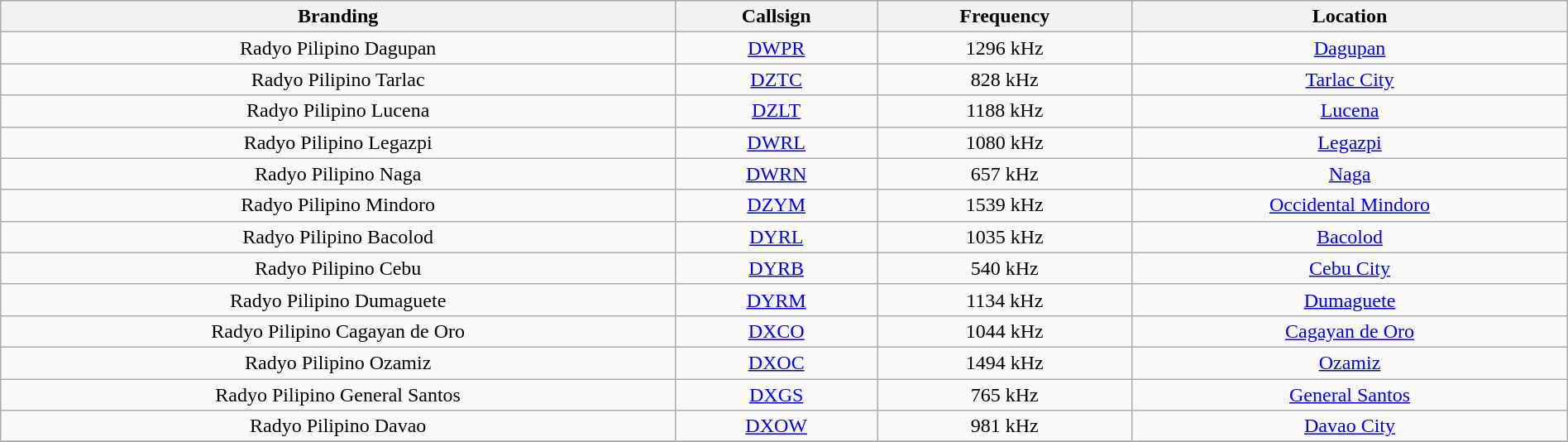<table class="wikitable sortable" style="width:100%; text-align:center;">
<tr>
<th>Branding</th>
<th>Callsign</th>
<th>Frequency</th>
<th>Location</th>
</tr>
<tr>
<td>Radyo Pilipino Dagupan</td>
<td><a href='#'>DWPR</a></td>
<td>1296 kHz</td>
<td><a href='#'>Dagupan</a></td>
</tr>
<tr>
<td>Radyo Pilipino Tarlac</td>
<td><a href='#'>DZTC</a></td>
<td>828 kHz</td>
<td><a href='#'>Tarlac City</a></td>
</tr>
<tr>
<td>Radyo Pilipino Lucena</td>
<td><a href='#'>DZLT</a></td>
<td>1188 kHz</td>
<td><a href='#'>Lucena</a></td>
</tr>
<tr>
<td>Radyo Pilipino Legazpi</td>
<td><a href='#'>DWRL</a></td>
<td>1080 kHz</td>
<td><a href='#'>Legazpi</a></td>
</tr>
<tr>
<td>Radyo Pilipino Naga</td>
<td><a href='#'>DWRN</a></td>
<td>657 kHz</td>
<td><a href='#'>Naga</a></td>
</tr>
<tr>
<td>Radyo Pilipino Mindoro</td>
<td><a href='#'>DZYM</a></td>
<td>1539 kHz</td>
<td><a href='#'>Occidental Mindoro</a></td>
</tr>
<tr>
<td>Radyo Pilipino Bacolod</td>
<td><a href='#'>DYRL</a></td>
<td>1035 kHz</td>
<td><a href='#'>Bacolod</a></td>
</tr>
<tr>
<td>Radyo Pilipino Cebu</td>
<td><a href='#'>DYRB</a></td>
<td>540 kHz</td>
<td><a href='#'>Cebu City</a></td>
</tr>
<tr>
<td>Radyo Pilipino Dumaguete</td>
<td><a href='#'>DYRM</a></td>
<td>1134 kHz</td>
<td><a href='#'>Dumaguete</a></td>
</tr>
<tr>
<td>Radyo Pilipino Cagayan de Oro</td>
<td><a href='#'>DXCO</a></td>
<td>1044 kHz</td>
<td><a href='#'>Cagayan de Oro</a></td>
</tr>
<tr>
<td>Radyo Pilipino Ozamiz</td>
<td><a href='#'>DXOC</a></td>
<td>1494 kHz</td>
<td><a href='#'>Ozamiz</a></td>
</tr>
<tr>
<td>Radyo Pilipino General Santos</td>
<td><a href='#'>DXGS</a></td>
<td>765 kHz</td>
<td><a href='#'>General Santos</a></td>
</tr>
<tr>
<td>Radyo Pilipino Davao</td>
<td><a href='#'>DXOW</a></td>
<td>981 kHz</td>
<td><a href='#'>Davao City</a></td>
</tr>
<tr>
</tr>
</table>
